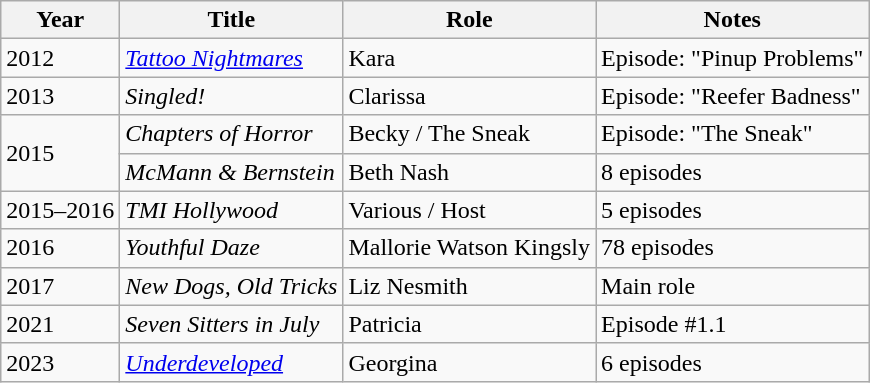<table class="wikitable sortable">
<tr>
<th>Year</th>
<th>Title</th>
<th>Role</th>
<th class="unsortable">Notes</th>
</tr>
<tr>
<td>2012</td>
<td><em><a href='#'>Tattoo Nightmares</a></em></td>
<td>Kara</td>
<td>Episode: "Pinup Problems"</td>
</tr>
<tr>
<td>2013</td>
<td><em>Singled!</em></td>
<td>Clarissa</td>
<td>Episode: "Reefer Badness"</td>
</tr>
<tr>
<td rowspan="2">2015</td>
<td><em>Chapters of Horror</em></td>
<td>Becky / The Sneak</td>
<td>Episode: "The Sneak"</td>
</tr>
<tr>
<td><em>McMann & Bernstein</em></td>
<td>Beth Nash</td>
<td>8 episodes</td>
</tr>
<tr>
<td>2015–2016</td>
<td><em>TMI Hollywood</em></td>
<td>Various / Host</td>
<td>5 episodes</td>
</tr>
<tr>
<td>2016</td>
<td><em>Youthful Daze</em></td>
<td>Mallorie Watson Kingsly</td>
<td>78 episodes</td>
</tr>
<tr>
<td>2017</td>
<td><em>New Dogs, Old Tricks</em></td>
<td>Liz Nesmith</td>
<td>Main role</td>
</tr>
<tr>
<td>2021</td>
<td><em>Seven Sitters in July</em></td>
<td>Patricia</td>
<td>Episode #1.1</td>
</tr>
<tr>
<td>2023</td>
<td><em><a href='#'>Underdeveloped</a></em></td>
<td>Georgina</td>
<td>6 episodes</td>
</tr>
</table>
